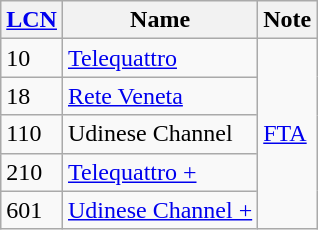<table class="wikitable">
<tr>
<th><a href='#'>LCN</a></th>
<th>Name</th>
<th>Note</th>
</tr>
<tr>
<td>10</td>
<td><a href='#'>Telequattro</a></td>
<td rowspan="5"><a href='#'>FTA</a></td>
</tr>
<tr>
<td>18</td>
<td><a href='#'>Rete Veneta</a></td>
</tr>
<tr>
<td>110</td>
<td>Udinese Channel</td>
</tr>
<tr>
<td>210</td>
<td><a href='#'>Telequattro +</a></td>
</tr>
<tr>
<td>601</td>
<td><a href='#'>Udinese Channel +</a></td>
</tr>
</table>
